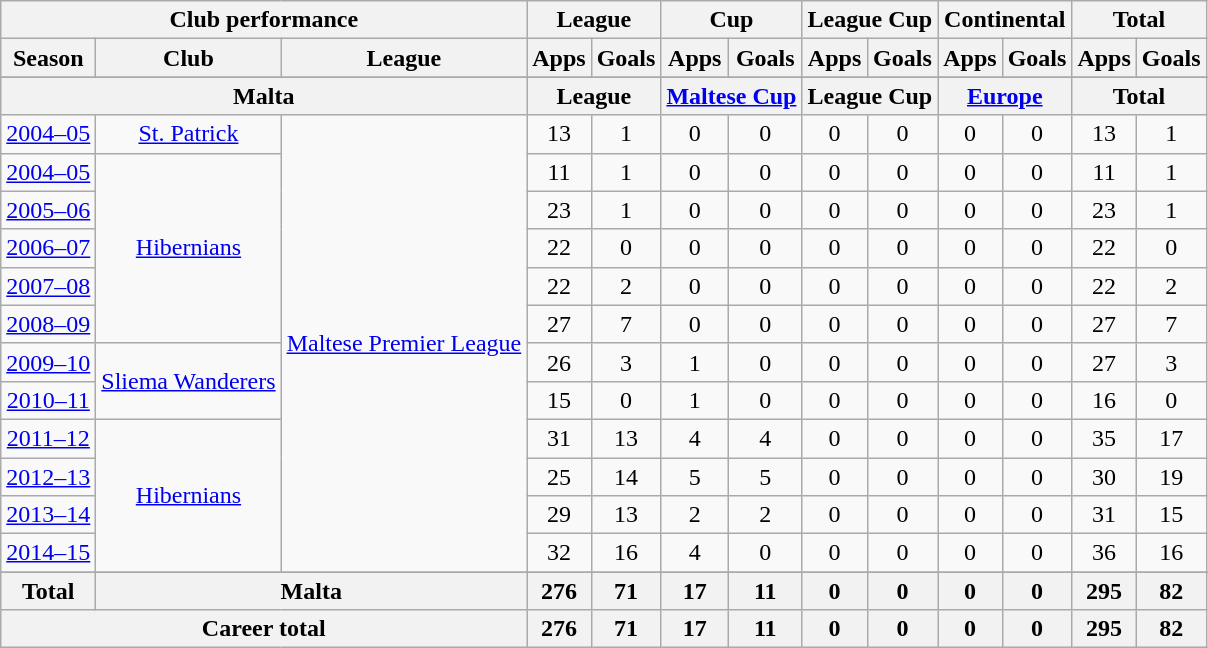<table class="wikitable" style="text-align:center">
<tr>
<th colspan=3>Club performance</th>
<th colspan=2>League</th>
<th colspan=2>Cup</th>
<th colspan=2>League Cup</th>
<th colspan=2>Continental</th>
<th colspan=2>Total</th>
</tr>
<tr>
<th>Season</th>
<th>Club</th>
<th>League</th>
<th>Apps</th>
<th>Goals</th>
<th>Apps</th>
<th>Goals</th>
<th>Apps</th>
<th>Goals</th>
<th>Apps</th>
<th>Goals</th>
<th>Apps</th>
<th>Goals</th>
</tr>
<tr>
</tr>
<tr>
<th colspan=3>Malta</th>
<th colspan=2>League</th>
<th colspan=2><a href='#'>Maltese Cup</a></th>
<th colspan=2>League Cup</th>
<th colspan=2><a href='#'>Europe</a></th>
<th colspan=2>Total</th>
</tr>
<tr>
<td><a href='#'>2004–05</a></td>
<td rowspan="1"><a href='#'>St. Patrick</a></td>
<td rowspan="12"><a href='#'>Maltese Premier League</a></td>
<td>13</td>
<td>1</td>
<td>0</td>
<td>0</td>
<td>0</td>
<td>0</td>
<td>0</td>
<td>0</td>
<td>13</td>
<td>1</td>
</tr>
<tr>
<td><a href='#'>2004–05</a></td>
<td rowspan="5"><a href='#'>Hibernians</a></td>
<td>11</td>
<td>1</td>
<td>0</td>
<td>0</td>
<td>0</td>
<td>0</td>
<td>0</td>
<td>0</td>
<td>11</td>
<td>1</td>
</tr>
<tr>
<td><a href='#'>2005–06</a></td>
<td>23</td>
<td>1</td>
<td>0</td>
<td>0</td>
<td>0</td>
<td>0</td>
<td>0</td>
<td>0</td>
<td>23</td>
<td>1</td>
</tr>
<tr>
<td><a href='#'>2006–07</a></td>
<td>22</td>
<td>0</td>
<td>0</td>
<td>0</td>
<td>0</td>
<td>0</td>
<td>0</td>
<td>0</td>
<td>22</td>
<td>0</td>
</tr>
<tr>
<td><a href='#'>2007–08</a></td>
<td>22</td>
<td>2</td>
<td>0</td>
<td>0</td>
<td>0</td>
<td>0</td>
<td>0</td>
<td>0</td>
<td>22</td>
<td>2</td>
</tr>
<tr>
<td><a href='#'>2008–09</a></td>
<td>27</td>
<td>7</td>
<td>0</td>
<td>0</td>
<td>0</td>
<td>0</td>
<td>0</td>
<td>0</td>
<td>27</td>
<td>7</td>
</tr>
<tr>
<td><a href='#'>2009–10</a></td>
<td rowspan="2"><a href='#'>Sliema Wanderers</a></td>
<td>26</td>
<td>3</td>
<td>1</td>
<td>0</td>
<td>0</td>
<td>0</td>
<td>0</td>
<td>0</td>
<td>27</td>
<td>3</td>
</tr>
<tr>
<td><a href='#'>2010–11</a></td>
<td>15</td>
<td>0</td>
<td>1</td>
<td>0</td>
<td>0</td>
<td>0</td>
<td>0</td>
<td>0</td>
<td>16</td>
<td>0</td>
</tr>
<tr>
<td><a href='#'>2011–12</a></td>
<td rowspan="4"><a href='#'>Hibernians</a></td>
<td>31</td>
<td>13</td>
<td>4</td>
<td>4</td>
<td>0</td>
<td>0</td>
<td>0</td>
<td>0</td>
<td>35</td>
<td>17</td>
</tr>
<tr>
<td><a href='#'>2012–13</a></td>
<td>25</td>
<td>14</td>
<td>5</td>
<td>5</td>
<td>0</td>
<td>0</td>
<td>0</td>
<td>0</td>
<td>30</td>
<td>19</td>
</tr>
<tr>
<td><a href='#'>2013–14</a></td>
<td>29</td>
<td>13</td>
<td>2</td>
<td>2</td>
<td>0</td>
<td>0</td>
<td>0</td>
<td>0</td>
<td>31</td>
<td>15</td>
</tr>
<tr>
<td><a href='#'>2014–15</a></td>
<td>32</td>
<td>16</td>
<td>4</td>
<td>0</td>
<td>0</td>
<td>0</td>
<td>0</td>
<td>0</td>
<td>36</td>
<td>16</td>
</tr>
<tr>
</tr>
<tr>
<th rowspan=1>Total</th>
<th colspan=2>Malta</th>
<th>276</th>
<th>71</th>
<th>17</th>
<th>11</th>
<th>0</th>
<th>0</th>
<th>0</th>
<th>0</th>
<th>295</th>
<th>82</th>
</tr>
<tr>
<th colspan=3>Career total</th>
<th>276</th>
<th>71</th>
<th>17</th>
<th>11</th>
<th>0</th>
<th>0</th>
<th>0</th>
<th>0</th>
<th>295</th>
<th>82</th>
</tr>
</table>
